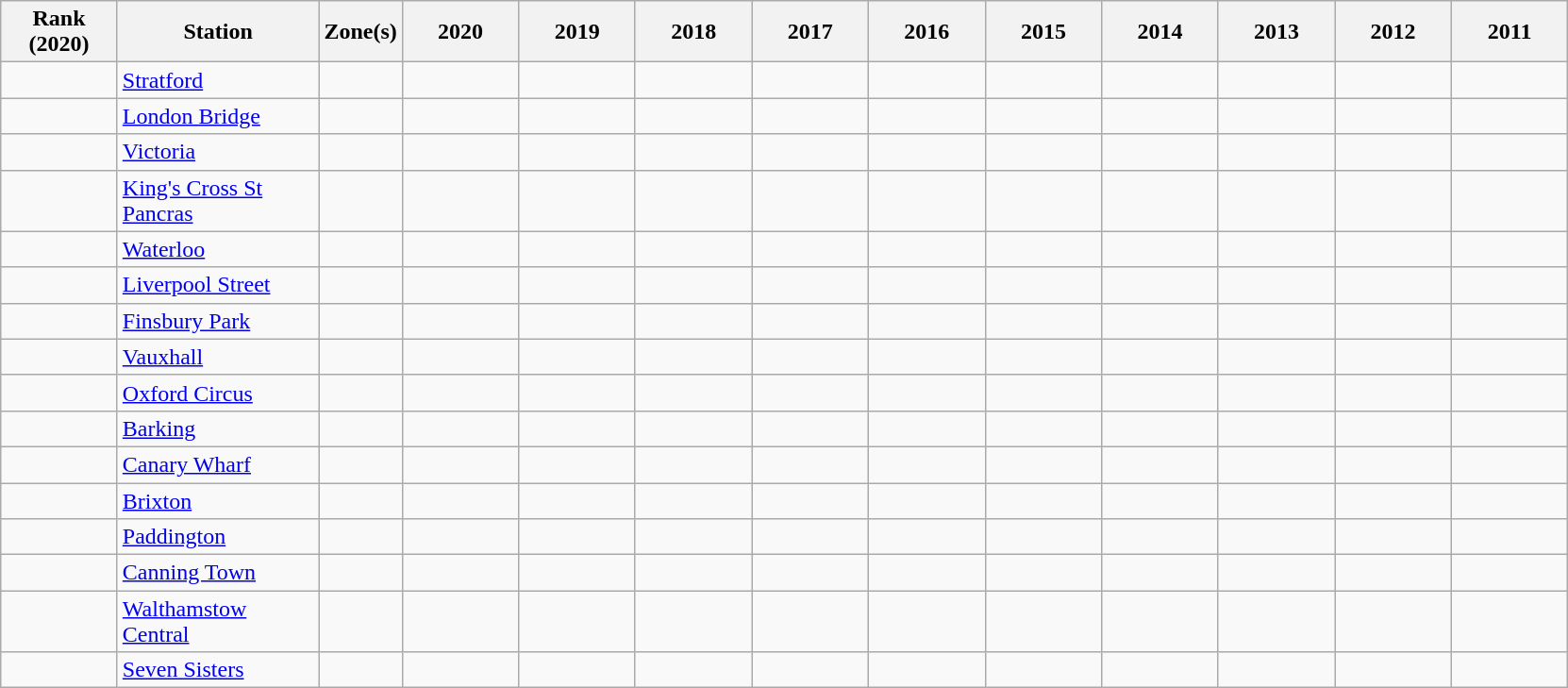<table class="wikitable sortable">
<tr>
<th scope=col width="75">Rank (2020)</th>
<th scope=col width="135">Station</th>
<th scope=col width="45">Zone(s)</th>
<th scope=col width="75">2020</th>
<th scope=col width="75">2019</th>
<th scope=col width="75">2018</th>
<th scope=col width="75">2017</th>
<th scope=col width="75">2016</th>
<th scope=col width="75">2015</th>
<th scope=col width="75">2014</th>
<th scope=col width="75">2013</th>
<th scope=col width="75">2012</th>
<th scope=col width="75">2011</th>
</tr>
<tr>
<td scope=row></td>
<td><a href='#'>Stratford</a></td>
<td></td>
<td></td>
<td></td>
<td></td>
<td></td>
<td></td>
<td></td>
<td></td>
<td></td>
<td></td>
<td><br></td>
</tr>
<tr>
<td scope=row></td>
<td><a href='#'>London Bridge</a></td>
<td></td>
<td></td>
<td></td>
<td></td>
<td></td>
<td></td>
<td></td>
<td></td>
<td></td>
<td></td>
<td><br></td>
</tr>
<tr>
<td scope=row></td>
<td><a href='#'>Victoria</a></td>
<td></td>
<td></td>
<td></td>
<td></td>
<td></td>
<td></td>
<td></td>
<td></td>
<td></td>
<td></td>
<td><br></td>
</tr>
<tr>
<td scope=row></td>
<td><a href='#'>King's Cross St Pancras</a></td>
<td></td>
<td></td>
<td></td>
<td></td>
<td></td>
<td></td>
<td></td>
<td></td>
<td></td>
<td></td>
<td><br></td>
</tr>
<tr>
<td scope=row></td>
<td><a href='#'>Waterloo</a></td>
<td></td>
<td></td>
<td></td>
<td></td>
<td></td>
<td></td>
<td></td>
<td></td>
<td></td>
<td></td>
<td><br></td>
</tr>
<tr>
<td scope=row></td>
<td><a href='#'>Liverpool Street</a></td>
<td></td>
<td></td>
<td></td>
<td></td>
<td></td>
<td></td>
<td></td>
<td></td>
<td></td>
<td></td>
<td><br></td>
</tr>
<tr>
<td scope=row></td>
<td><a href='#'>Finsbury Park</a></td>
<td></td>
<td></td>
<td></td>
<td></td>
<td></td>
<td></td>
<td></td>
<td></td>
<td></td>
<td></td>
<td><br></td>
</tr>
<tr>
<td scope=row></td>
<td><a href='#'>Vauxhall</a></td>
<td></td>
<td></td>
<td></td>
<td></td>
<td></td>
<td></td>
<td></td>
<td></td>
<td></td>
<td></td>
<td><br></td>
</tr>
<tr>
<td scope=row></td>
<td><a href='#'>Oxford Circus</a></td>
<td></td>
<td></td>
<td></td>
<td></td>
<td></td>
<td></td>
<td></td>
<td></td>
<td></td>
<td></td>
<td><br></td>
</tr>
<tr>
<td scope=row></td>
<td><a href='#'>Barking</a></td>
<td></td>
<td></td>
<td></td>
<td></td>
<td></td>
<td></td>
<td></td>
<td></td>
<td></td>
<td></td>
<td><br></td>
</tr>
<tr>
<td scope=row></td>
<td><a href='#'>Canary Wharf</a></td>
<td></td>
<td></td>
<td></td>
<td></td>
<td></td>
<td></td>
<td></td>
<td></td>
<td></td>
<td></td>
<td><br></td>
</tr>
<tr>
<td scope=row></td>
<td><a href='#'>Brixton</a></td>
<td></td>
<td></td>
<td></td>
<td></td>
<td></td>
<td></td>
<td></td>
<td></td>
<td></td>
<td></td>
<td><br></td>
</tr>
<tr>
<td scope=row></td>
<td><a href='#'>Paddington</a></td>
<td></td>
<td></td>
<td></td>
<td></td>
<td></td>
<td></td>
<td></td>
<td></td>
<td></td>
<td></td>
<td><br></td>
</tr>
<tr>
<td scope=row></td>
<td><a href='#'>Canning Town</a></td>
<td></td>
<td></td>
<td></td>
<td></td>
<td></td>
<td></td>
<td></td>
<td></td>
<td></td>
<td></td>
<td><br></td>
</tr>
<tr>
<td scope=row></td>
<td><a href='#'>Walthamstow Central</a></td>
<td></td>
<td></td>
<td></td>
<td></td>
<td></td>
<td></td>
<td></td>
<td></td>
<td></td>
<td></td>
<td><br></td>
</tr>
<tr>
<td scope=row></td>
<td><a href='#'>Seven Sisters</a></td>
<td></td>
<td></td>
<td></td>
<td></td>
<td></td>
<td></td>
<td></td>
<td></td>
<td></td>
<td></td>
<td><br></td>
</tr>
</table>
